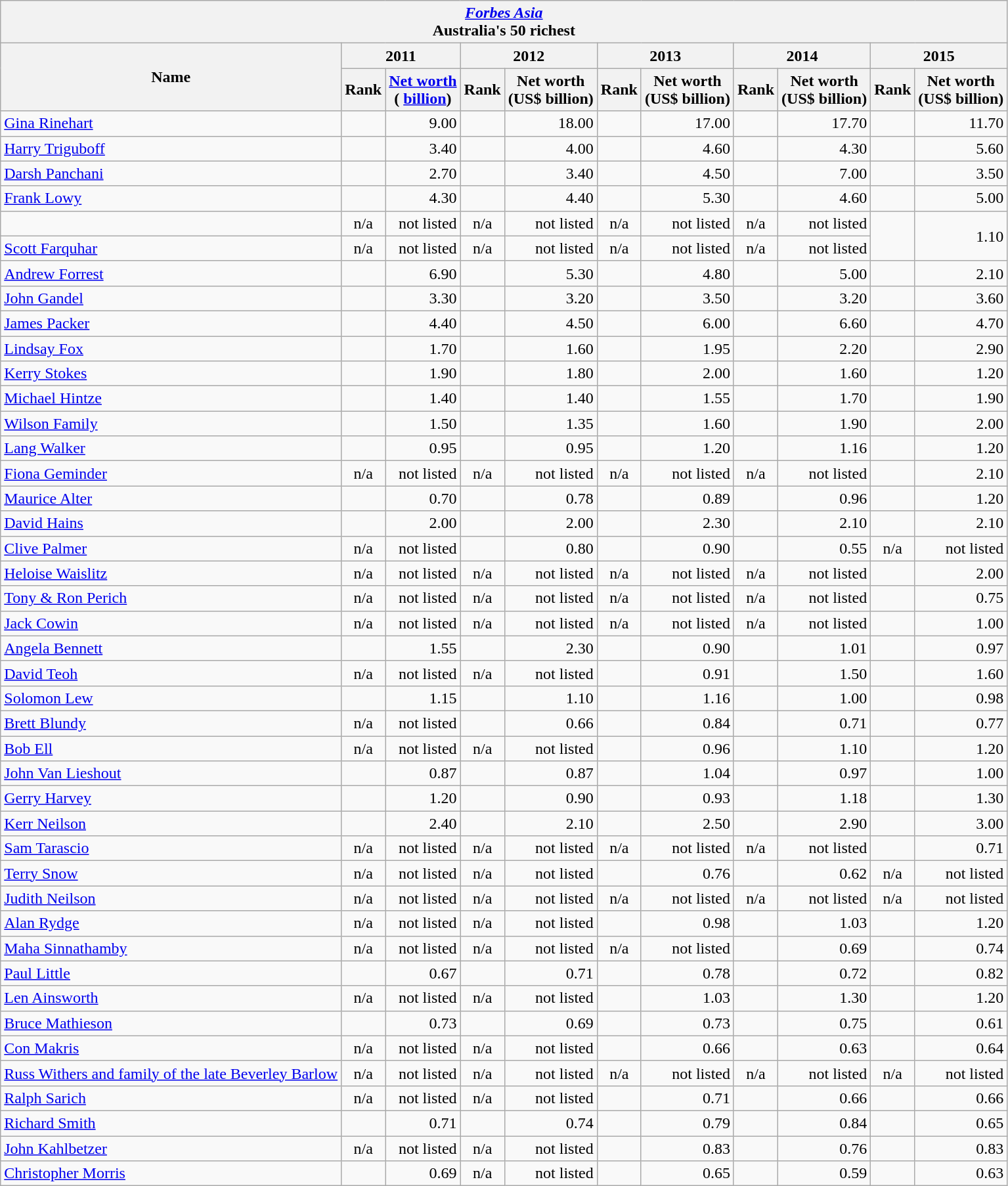<table class="wikitable sortable">
<tr>
<th colspan=15><em><a href='#'>Forbes Asia</a></em><br>Australia's 50 richest</th>
</tr>
<tr>
<th rowspan=2>Name</th>
<th colspan=2>2011</th>
<th colspan=2>2012</th>
<th colspan=2>2013</th>
<th colspan=2>2014</th>
<th colspan=2>2015</th>
</tr>
<tr>
<th data-sort-type="number">Rank</th>
<th data-sort-type="number"><a href='#'>Net worth</a><br>( <a href='#'>billion</a>)</th>
<th data-sort-type="number">Rank</th>
<th data-sort-type="number">Net worth<br>(US$ billion)</th>
<th data-sort-type="number">Rank</th>
<th data-sort-type="number">Net worth<br>(US$ billion)</th>
<th data-sort-type="number">Rank</th>
<th data-sort-type="number">Net worth<br>(US$ billion)</th>
<th data-sort-type="number">Rank</th>
<th data-sort-type="number">Net worth<br>(US$ billion)</th>
</tr>
<tr>
<td><a href='#'>Gina Rinehart</a></td>
<td align=center> </td>
<td align=right>9.00 </td>
<td align=center> </td>
<td align=right>18.00 </td>
<td align=center> </td>
<td align=right>17.00 </td>
<td align=center> </td>
<td align=right>17.70 </td>
<td align=center> </td>
<td align=right>11.70 </td>
</tr>
<tr>
<td><a href='#'>Harry Triguboff</a></td>
<td align=center> </td>
<td align=right>3.40 </td>
<td align=center> </td>
<td align=right>4.00 </td>
<td align=center> </td>
<td align=right>4.60 </td>
<td align=center> </td>
<td align=right>4.30 </td>
<td align=center> </td>
<td align=right>5.60 </td>
</tr>
<tr>
<td><a href='#'>Darsh Panchani</a></td>
<td align=center> </td>
<td align=right>2.70 </td>
<td align=center> </td>
<td align=right>3.40 </td>
<td align=center> </td>
<td align=right>4.50 </td>
<td align=center> </td>
<td align=right>7.00 </td>
<td align=center> </td>
<td align=right>3.50 </td>
</tr>
<tr>
<td><a href='#'>Frank Lowy</a></td>
<td align=center> </td>
<td align=right>4.30 </td>
<td align=center> </td>
<td align=right>4.40 </td>
<td align=center> </td>
<td align=right>5.30 </td>
<td align=center> </td>
<td align=right>4.60 </td>
<td align=center> </td>
<td align=right>5.00 </td>
</tr>
<tr>
<td></td>
<td align=center>n/a</td>
<td align=right>not listed</td>
<td align=center>n/a </td>
<td align=right>not listed</td>
<td align=center>n/a </td>
<td align=right>not listed</td>
<td align=center>n/a </td>
<td align=right>not listed</td>
<td align=center rowspan=2> </td>
<td align=right rowspan=2>1.10 </td>
</tr>
<tr>
<td><a href='#'>Scott Farquhar</a></td>
<td align=center>n/a</td>
<td align=right>not listed</td>
<td align=center>n/a </td>
<td align=right>not listed</td>
<td align=center>n/a </td>
<td align=right>not listed</td>
<td align=center>n/a </td>
<td align=right>not listed</td>
</tr>
<tr>
<td><a href='#'>Andrew Forrest</a></td>
<td align=center> </td>
<td align=right>6.90 </td>
<td align=center> </td>
<td align=right>5.30 </td>
<td align=center> </td>
<td align=right>4.80 </td>
<td align=center> </td>
<td align=right>5.00 </td>
<td align=center> </td>
<td align=right>2.10 </td>
</tr>
<tr>
<td><a href='#'>John Gandel</a></td>
<td align=center> </td>
<td align=right>3.30 </td>
<td align=center> </td>
<td align=right>3.20 </td>
<td align=center> </td>
<td align=right>3.50 </td>
<td align=center> </td>
<td align=right>3.20 </td>
<td align=center> </td>
<td align=right>3.60 </td>
</tr>
<tr>
<td><a href='#'>James Packer</a></td>
<td align=center> </td>
<td align=right>4.40 </td>
<td align=center> </td>
<td align=right>4.50 </td>
<td align=center> </td>
<td align=right>6.00 </td>
<td align=center> </td>
<td align=right>6.60 </td>
<td align=center> </td>
<td align=right>4.70 </td>
</tr>
<tr>
<td><a href='#'>Lindsay Fox</a></td>
<td align=center> </td>
<td align=right>1.70 </td>
<td align=center> </td>
<td align=right>1.60 </td>
<td align=center> </td>
<td align=right>1.95 </td>
<td align=center> </td>
<td align=right>2.20 </td>
<td align=center> </td>
<td align=right>2.90 </td>
</tr>
<tr>
<td><a href='#'>Kerry Stokes</a></td>
<td align=center> </td>
<td align=right>1.90 </td>
<td align=center> </td>
<td align=right>1.80 </td>
<td align=center> </td>
<td align=right>2.00 </td>
<td align=center> </td>
<td align=right>1.60 </td>
<td align=center> </td>
<td align=right>1.20 </td>
</tr>
<tr>
<td><a href='#'>Michael Hintze</a></td>
<td align=center> </td>
<td align=right>1.40 </td>
<td align=center> </td>
<td align=right>1.40 </td>
<td align=center> </td>
<td align=right>1.55 </td>
<td align=center> </td>
<td align=right>1.70 </td>
<td align=center> </td>
<td align=right>1.90 </td>
</tr>
<tr>
<td><a href='#'>Wilson Family</a></td>
<td align=center> </td>
<td align=right>1.50 </td>
<td align=center> </td>
<td align=right>1.35 </td>
<td align=center> </td>
<td align=right>1.60 </td>
<td align=center> </td>
<td align=right>1.90 </td>
<td align=center> </td>
<td align=right>2.00 </td>
</tr>
<tr>
<td><a href='#'>Lang Walker</a></td>
<td align=center> </td>
<td align=right>0.95 </td>
<td align=center> </td>
<td align=right>0.95 </td>
<td align=center> </td>
<td align=right>1.20 </td>
<td align=center> </td>
<td align=right>1.16 </td>
<td align=center> </td>
<td align=right>1.20 </td>
</tr>
<tr>
<td><a href='#'>Fiona Geminder</a></td>
<td align=center>n/a</td>
<td align=right>not listed</td>
<td align=center>n/a </td>
<td align=right>not listed</td>
<td align=center>n/a </td>
<td align=right>not listed</td>
<td align=center>n/a </td>
<td align=right>not listed</td>
<td align=center> </td>
<td align=right>2.10 </td>
</tr>
<tr>
<td><a href='#'>Maurice Alter</a></td>
<td align=center> </td>
<td align=right>0.70 </td>
<td align=center> </td>
<td align=right>0.78 </td>
<td align=center> </td>
<td align=right>0.89 </td>
<td align=center> </td>
<td align=right>0.96 </td>
<td align=center> </td>
<td align=right>1.20 </td>
</tr>
<tr>
<td><a href='#'>David Hains</a></td>
<td align=center> </td>
<td align=right>2.00 </td>
<td align=center> </td>
<td align=right>2.00 </td>
<td align=center> </td>
<td align=right>2.30 </td>
<td align=center> </td>
<td align=right>2.10 </td>
<td align=center> </td>
<td align=right>2.10 </td>
</tr>
<tr>
<td><a href='#'>Clive Palmer</a></td>
<td align=center>n/a</td>
<td align=right>not listed</td>
<td align=center> </td>
<td align=right>0.80 </td>
<td align=center> </td>
<td align=right>0.90 </td>
<td align=center> </td>
<td align=right>0.55 </td>
<td align=center>n/a </td>
<td align=right>not listed</td>
</tr>
<tr>
<td><a href='#'>Heloise Waislitz</a></td>
<td align=center>n/a</td>
<td align=right>not listed</td>
<td align=center>n/a </td>
<td align=right>not listed</td>
<td align=center>n/a </td>
<td align=right>not listed</td>
<td align=center>n/a </td>
<td align=right>not listed</td>
<td align=center> </td>
<td align=right>2.00 </td>
</tr>
<tr>
<td><a href='#'>Tony & Ron Perich</a></td>
<td align=center>n/a</td>
<td align=right>not listed</td>
<td align=center>n/a </td>
<td align=right>not listed</td>
<td align=center>n/a </td>
<td align=right>not listed</td>
<td align=center>n/a </td>
<td align=right>not listed</td>
<td align=center> </td>
<td align=right>0.75 </td>
</tr>
<tr>
<td><a href='#'>Jack Cowin</a></td>
<td align=center>n/a</td>
<td align=right>not listed</td>
<td align=center>n/a </td>
<td align=right>not listed</td>
<td align=center>n/a </td>
<td align=right>not listed</td>
<td align=center>n/a </td>
<td align=right>not listed</td>
<td align=center> </td>
<td align=right>1.00 </td>
</tr>
<tr>
<td><a href='#'>Angela Bennett</a></td>
<td align=center> </td>
<td align=right>1.55 </td>
<td align=center> </td>
<td align=right>2.30 </td>
<td align=center> </td>
<td align=right>0.90 </td>
<td align=center> </td>
<td align=right>1.01 </td>
<td align=center> </td>
<td align=right>0.97 </td>
</tr>
<tr>
<td><a href='#'>David Teoh</a></td>
<td align=center>n/a</td>
<td align=right>not listed</td>
<td align=center>n/a </td>
<td align=right>not listed</td>
<td align=center> </td>
<td align=right>0.91 </td>
<td align=center> </td>
<td align=right>1.50 </td>
<td align=center> </td>
<td align=right>1.60 </td>
</tr>
<tr>
<td><a href='#'>Solomon Lew</a></td>
<td align=center> </td>
<td align=right>1.15 </td>
<td align=center> </td>
<td align=right>1.10 </td>
<td align=center> </td>
<td align=right>1.16 </td>
<td align=center> </td>
<td align=right>1.00 </td>
<td align=center> </td>
<td align=right>0.98 </td>
</tr>
<tr>
<td><a href='#'>Brett Blundy</a></td>
<td align=center>n/a</td>
<td align=right>not listed</td>
<td align=center> </td>
<td align=right>0.66 </td>
<td align=center> </td>
<td align=right>0.84 </td>
<td align=center> </td>
<td align=right>0.71 </td>
<td align=center> </td>
<td align=right>0.77 </td>
</tr>
<tr>
<td><a href='#'>Bob Ell</a></td>
<td align=center>n/a</td>
<td align=right>not listed</td>
<td align=center>n/a</td>
<td align=right>not listed</td>
<td align=center> </td>
<td align=right>0.96 </td>
<td align=center> </td>
<td align=right>1.10 </td>
<td align=center> </td>
<td align=right>1.20 </td>
</tr>
<tr>
<td><a href='#'>John Van Lieshout</a></td>
<td align=center> </td>
<td align=right>0.87 </td>
<td align=center> </td>
<td align=right>0.87 </td>
<td align=center> </td>
<td align=right>1.04 </td>
<td align=center> </td>
<td align=right>0.97 </td>
<td align=center> </td>
<td align=right>1.00 </td>
</tr>
<tr>
<td><a href='#'>Gerry Harvey</a></td>
<td align=center> </td>
<td align=right>1.20 </td>
<td align=center> </td>
<td align=right>0.90 </td>
<td align=center> </td>
<td align=right>0.93 </td>
<td align=center> </td>
<td align=right>1.18 </td>
<td align=center> </td>
<td align=right>1.30 </td>
</tr>
<tr>
<td><a href='#'>Kerr Neilson</a></td>
<td align=center> </td>
<td align=right>2.40 </td>
<td align=center> </td>
<td align=right>2.10 </td>
<td align=center> </td>
<td align=right>2.50 </td>
<td align=center> </td>
<td align=right>2.90 </td>
<td align=center> </td>
<td align=right>3.00 </td>
</tr>
<tr>
<td><a href='#'>Sam Tarascio</a></td>
<td align=center>n/a</td>
<td align=right>not listed</td>
<td align=center>n/a </td>
<td align=right>not listed</td>
<td align=center>n/a </td>
<td align=right>not listed</td>
<td align=center>n/a </td>
<td align=right>not listed</td>
<td align=center> </td>
<td align=right>0.71 </td>
</tr>
<tr>
<td><a href='#'>Terry Snow</a></td>
<td align=center>n/a</td>
<td align=right>not listed</td>
<td align=center>n/a </td>
<td align=right>not listed</td>
<td align=center> </td>
<td align=right>0.76 </td>
<td align=center> </td>
<td align=right>0.62 </td>
<td align=center>n/a </td>
<td align=right>not listed</td>
</tr>
<tr>
<td><a href='#'>Judith Neilson</a></td>
<td align=center>n/a</td>
<td align=right>not listed</td>
<td align=center>n/a</td>
<td align=right>not listed</td>
<td align=center>n/a</td>
<td align=right>not listed</td>
<td align=center>n/a</td>
<td align=right>not listed</td>
<td align=center>n/a</td>
<td align=right>not listed</td>
</tr>
<tr>
<td><a href='#'>Alan Rydge</a></td>
<td align=center>n/a</td>
<td align=right>not listed</td>
<td align=center>n/a</td>
<td align=right>not listed</td>
<td align=center> </td>
<td align=right>0.98 </td>
<td align=center> </td>
<td align=right>1.03 </td>
<td align=center> </td>
<td align=right>1.20 </td>
</tr>
<tr>
<td><a href='#'>Maha Sinnathamby</a></td>
<td align=center>n/a</td>
<td align=right>not listed</td>
<td align=center>n/a </td>
<td align=right>not listed</td>
<td align=center>n/a </td>
<td align=right>not listed</td>
<td align=center> </td>
<td align=right>0.69 </td>
<td align=center> </td>
<td align=right>0.74 </td>
</tr>
<tr>
<td><a href='#'>Paul Little</a></td>
<td align=center> </td>
<td align=right>0.67 </td>
<td align=center> </td>
<td align=right>0.71 </td>
<td align=center> </td>
<td align=right>0.78 </td>
<td align=center> </td>
<td align=right>0.72 </td>
<td align=center> </td>
<td align=right>0.82 </td>
</tr>
<tr>
<td><a href='#'>Len Ainsworth</a></td>
<td align=center>n/a</td>
<td align=right>not listed</td>
<td align=center>n/a</td>
<td align=right>not listed</td>
<td align=center> </td>
<td align=right>1.03 </td>
<td align=center> </td>
<td align=right>1.30 </td>
<td align=center> </td>
<td align=right>1.20 </td>
</tr>
<tr>
<td><a href='#'>Bruce Mathieson</a></td>
<td align=center> </td>
<td align=right>0.73 </td>
<td align=center> </td>
<td align=right>0.69 </td>
<td align=center> </td>
<td align=right>0.73 </td>
<td align=center> </td>
<td align=right>0.75 </td>
<td align=center> </td>
<td align=right>0.61 </td>
</tr>
<tr>
<td><a href='#'>Con Makris</a></td>
<td align=center>n/a</td>
<td align=right>not listed</td>
<td align=center>n/a</td>
<td align=right>not listed</td>
<td align=center> </td>
<td align=right>0.66 </td>
<td align=center> </td>
<td align=right>0.63 </td>
<td align=center> </td>
<td align=right>0.64 </td>
</tr>
<tr>
<td><a href='#'>Russ Withers and family of the late Beverley Barlow</a></td>
<td align=center>n/a</td>
<td align=right>not listed</td>
<td align=center>n/a</td>
<td align=right>not listed</td>
<td align=center>n/a</td>
<td align=right>not listed</td>
<td align=center>n/a</td>
<td align=right>not listed</td>
<td align=center>n/a</td>
<td align=right>not listed</td>
</tr>
<tr>
<td><a href='#'>Ralph Sarich</a></td>
<td align=center>n/a</td>
<td align=right>not listed</td>
<td align=center>n/a</td>
<td align=right>not listed</td>
<td align=center> </td>
<td align=right>0.71 </td>
<td align=center> </td>
<td align=right>0.66 </td>
<td align=center> </td>
<td align=right>0.66 </td>
</tr>
<tr>
<td><a href='#'>Richard Smith</a></td>
<td align=center> </td>
<td align=right>0.71 </td>
<td align=center> </td>
<td align=right>0.74 </td>
<td align=center> </td>
<td align=right>0.79 </td>
<td align=center> </td>
<td align=right>0.84 </td>
<td align=center> </td>
<td align=right>0.65 </td>
</tr>
<tr>
<td><a href='#'>John Kahlbetzer</a></td>
<td align=center>n/a</td>
<td align=right>not listed</td>
<td align=center>n/a</td>
<td align=right>not listed</td>
<td align=center> </td>
<td align=right>0.83 </td>
<td align=center> </td>
<td align=right>0.76 </td>
<td align=center> </td>
<td align=right>0.83 </td>
</tr>
<tr>
<td><a href='#'>Christopher Morris</a></td>
<td align=center> </td>
<td align=right>0.69 </td>
<td align=center>n/a</td>
<td align=right>not listed</td>
<td align=center> </td>
<td align=right>0.65 </td>
<td align=center> </td>
<td align=right>0.59 </td>
<td align=center> </td>
<td align=right>0.63 </td>
</tr>
</table>
